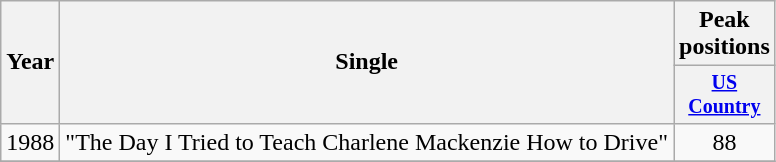<table class="wikitable" style="text-align:center;">
<tr>
<th rowspan="2">Year</th>
<th rowspan="2">Single</th>
<th colspan="1">Peak positions</th>
</tr>
<tr style="font-size:smaller;">
<th width="45"><a href='#'>US Country</a></th>
</tr>
<tr>
<td>1988</td>
<td align="left">"The Day I Tried to Teach Charlene Mackenzie How to Drive"</td>
<td>88</td>
</tr>
<tr>
</tr>
</table>
